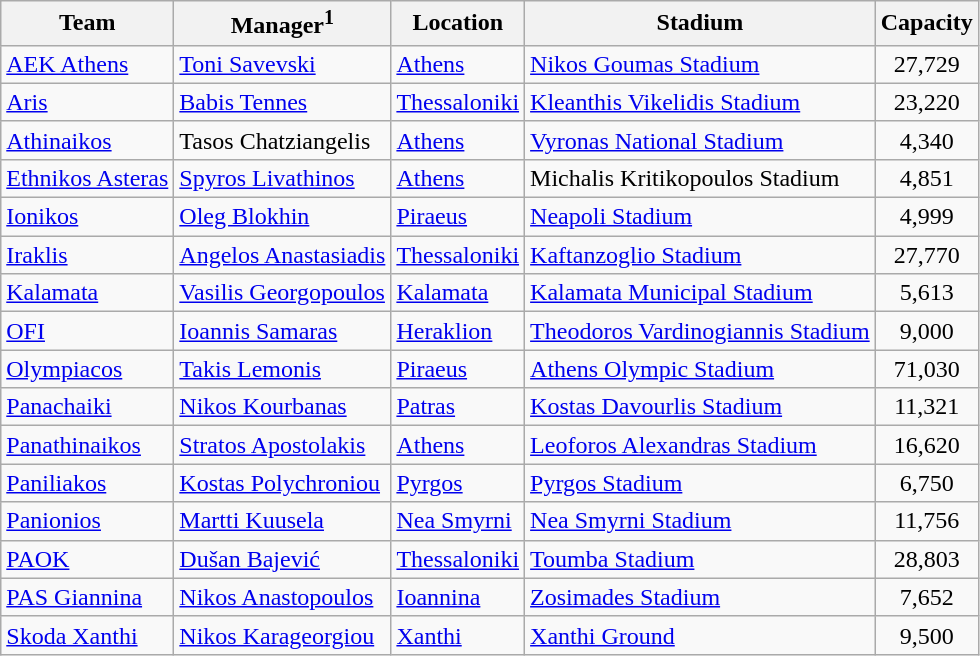<table class="wikitable sortable" style="text-align: left;">
<tr>
<th>Team</th>
<th>Manager<sup>1</sup></th>
<th>Location</th>
<th>Stadium</th>
<th>Capacity</th>
</tr>
<tr>
<td><a href='#'>AEK Athens</a></td>
<td> <a href='#'>Toni Savevski</a></td>
<td><a href='#'>Athens</a></td>
<td><a href='#'>Nikos Goumas Stadium</a></td>
<td align="center">27,729</td>
</tr>
<tr>
<td><a href='#'>Aris</a></td>
<td> <a href='#'>Babis Tennes</a></td>
<td><a href='#'>Thessaloniki</a></td>
<td><a href='#'>Kleanthis Vikelidis Stadium</a></td>
<td align="center">23,220</td>
</tr>
<tr>
<td><a href='#'>Athinaikos</a></td>
<td> Tasos Chatziangelis</td>
<td><a href='#'>Athens</a></td>
<td><a href='#'>Vyronas National Stadium</a></td>
<td align="center">4,340</td>
</tr>
<tr>
<td><a href='#'>Ethnikos Asteras</a></td>
<td> <a href='#'>Spyros Livathinos</a></td>
<td><a href='#'>Athens</a></td>
<td>Michalis Kritikopoulos Stadium</td>
<td align="center">4,851</td>
</tr>
<tr>
<td><a href='#'>Ionikos</a></td>
<td> <a href='#'>Oleg Blokhin</a></td>
<td><a href='#'>Piraeus</a></td>
<td><a href='#'>Neapoli Stadium</a></td>
<td align="center">4,999</td>
</tr>
<tr>
<td><a href='#'>Iraklis</a></td>
<td> <a href='#'>Angelos Anastasiadis</a></td>
<td><a href='#'>Thessaloniki</a></td>
<td><a href='#'>Kaftanzoglio Stadium</a></td>
<td align="center">27,770</td>
</tr>
<tr>
<td><a href='#'>Kalamata</a></td>
<td> <a href='#'>Vasilis Georgopoulos</a></td>
<td><a href='#'>Kalamata</a></td>
<td><a href='#'>Kalamata Municipal Stadium</a></td>
<td align="center">5,613</td>
</tr>
<tr>
<td><a href='#'>OFI</a></td>
<td> <a href='#'>Ioannis Samaras</a></td>
<td><a href='#'>Heraklion</a></td>
<td><a href='#'>Theodoros Vardinogiannis Stadium</a></td>
<td align="center">9,000</td>
</tr>
<tr>
<td><a href='#'>Olympiacos</a></td>
<td> <a href='#'>Takis Lemonis</a></td>
<td><a href='#'>Piraeus</a></td>
<td><a href='#'>Athens Olympic Stadium</a></td>
<td align="center">71,030</td>
</tr>
<tr>
<td><a href='#'>Panachaiki</a></td>
<td> <a href='#'>Nikos Kourbanas</a></td>
<td><a href='#'>Patras</a></td>
<td><a href='#'>Kostas Davourlis Stadium</a></td>
<td align="center">11,321</td>
</tr>
<tr>
<td><a href='#'>Panathinaikos</a></td>
<td> <a href='#'>Stratos Apostolakis</a></td>
<td><a href='#'>Athens</a></td>
<td><a href='#'>Leoforos Alexandras Stadium</a></td>
<td align="center">16,620</td>
</tr>
<tr>
<td><a href='#'>Paniliakos</a></td>
<td> <a href='#'>Kostas Polychroniou</a></td>
<td><a href='#'>Pyrgos</a></td>
<td><a href='#'>Pyrgos Stadium</a></td>
<td align="center">6,750</td>
</tr>
<tr>
<td><a href='#'>Panionios</a></td>
<td> <a href='#'>Martti Kuusela</a></td>
<td><a href='#'>Nea Smyrni</a></td>
<td><a href='#'>Nea Smyrni Stadium</a></td>
<td align="center">11,756</td>
</tr>
<tr>
<td><a href='#'>PAOK</a></td>
<td> <a href='#'>Dušan Bajević</a></td>
<td><a href='#'>Thessaloniki</a></td>
<td><a href='#'>Toumba Stadium</a></td>
<td align="center">28,803</td>
</tr>
<tr>
<td><a href='#'>PAS Giannina</a></td>
<td> <a href='#'>Nikos Anastopoulos</a></td>
<td><a href='#'>Ioannina</a></td>
<td><a href='#'>Zosimades Stadium</a></td>
<td align="center">7,652</td>
</tr>
<tr>
<td><a href='#'>Skoda Xanthi</a></td>
<td> <a href='#'>Nikos Karageorgiou</a></td>
<td><a href='#'>Xanthi</a></td>
<td><a href='#'>Xanthi Ground</a></td>
<td align="center">9,500</td>
</tr>
</table>
